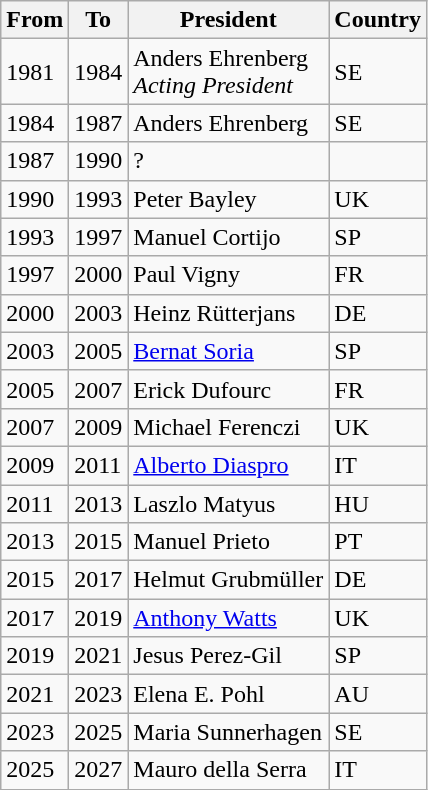<table class="wikitable sortable">
<tr>
<th>From</th>
<th>To</th>
<th>President</th>
<th>Country</th>
</tr>
<tr>
<td>1981</td>
<td>1984</td>
<td>Anders Ehrenberg<br><em>Acting President</em></td>
<td>SE</td>
</tr>
<tr>
<td>1984</td>
<td>1987</td>
<td>Anders Ehrenberg</td>
<td>SE</td>
</tr>
<tr>
<td>1987</td>
<td>1990</td>
<td>?</td>
<td></td>
</tr>
<tr>
<td>1990</td>
<td>1993</td>
<td>Peter Bayley</td>
<td>UK</td>
</tr>
<tr>
<td>1993</td>
<td>1997</td>
<td>Manuel Cortijo</td>
<td>SP</td>
</tr>
<tr>
<td>1997</td>
<td>2000</td>
<td>Paul Vigny</td>
<td>FR</td>
</tr>
<tr>
<td>2000</td>
<td>2003</td>
<td>Heinz Rütterjans</td>
<td>DE</td>
</tr>
<tr>
<td>2003</td>
<td>2005</td>
<td><a href='#'>Bernat Soria</a></td>
<td>SP</td>
</tr>
<tr>
<td>2005</td>
<td>2007</td>
<td>Erick Dufourc</td>
<td>FR</td>
</tr>
<tr>
<td>2007</td>
<td>2009</td>
<td>Michael Ferenczi</td>
<td>UK</td>
</tr>
<tr>
<td>2009</td>
<td>2011</td>
<td><a href='#'>Alberto Diaspro</a></td>
<td>IT</td>
</tr>
<tr>
<td>2011</td>
<td>2013</td>
<td>Laszlo Matyus</td>
<td>HU</td>
</tr>
<tr>
<td>2013</td>
<td>2015</td>
<td>Manuel Prieto</td>
<td>PT</td>
</tr>
<tr>
<td>2015</td>
<td>2017</td>
<td>Helmut Grubmüller</td>
<td>DE</td>
</tr>
<tr>
<td>2017</td>
<td>2019</td>
<td><a href='#'>Anthony Watts</a></td>
<td>UK</td>
</tr>
<tr>
<td>2019</td>
<td>2021</td>
<td>Jesus Perez-Gil</td>
<td>SP</td>
</tr>
<tr>
<td>2021</td>
<td>2023</td>
<td>Elena E. Pohl</td>
<td>AU</td>
</tr>
<tr>
<td>2023</td>
<td>2025</td>
<td>Maria Sunnerhagen</td>
<td>SE</td>
</tr>
<tr>
<td>2025</td>
<td>2027</td>
<td>Mauro della Serra</td>
<td>IT</td>
</tr>
</table>
